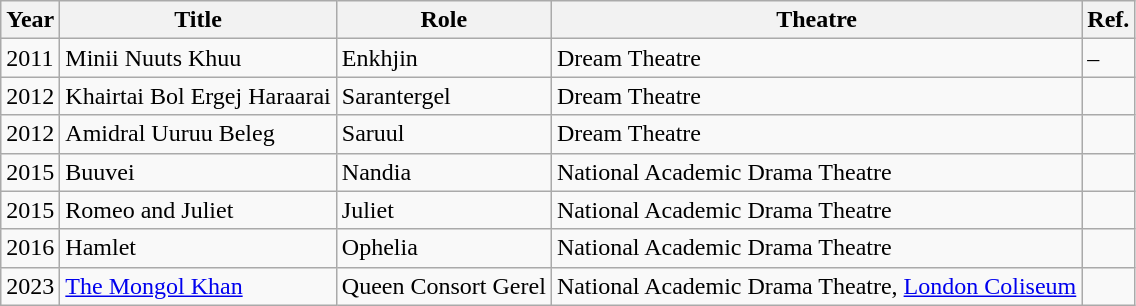<table class="wikitable">
<tr>
<th>Year</th>
<th>Title</th>
<th>Role</th>
<th>Theatre</th>
<th><abbr>Ref.</abbr></th>
</tr>
<tr>
<td>2011</td>
<td>Minii Nuuts Khuu</td>
<td>Enkhjin</td>
<td>Dream Theatre</td>
<td>–</td>
</tr>
<tr>
<td>2012</td>
<td>Khairtai Bol Ergej Haraarai</td>
<td>Sarantergel</td>
<td>Dream Theatre</td>
<td></td>
</tr>
<tr>
<td>2012</td>
<td>Amidral Uuruu Beleg</td>
<td>Saruul</td>
<td>Dream Theatre</td>
<td></td>
</tr>
<tr>
<td>2015</td>
<td>Buuvei</td>
<td>Nandia</td>
<td>National Academic Drama Theatre</td>
<td></td>
</tr>
<tr>
<td>2015</td>
<td>Romeo and Juliet</td>
<td>Juliet</td>
<td>National Academic Drama Theatre</td>
<td></td>
</tr>
<tr>
<td>2016</td>
<td>Hamlet</td>
<td>Ophelia</td>
<td>National Academic Drama Theatre</td>
<td></td>
</tr>
<tr>
<td>2023</td>
<td><a href='#'>The Mongol Khan</a></td>
<td>Queen Consort Gerel</td>
<td>National Academic Drama Theatre, <a href='#'>London Coliseum</a></td>
<td></td>
</tr>
</table>
